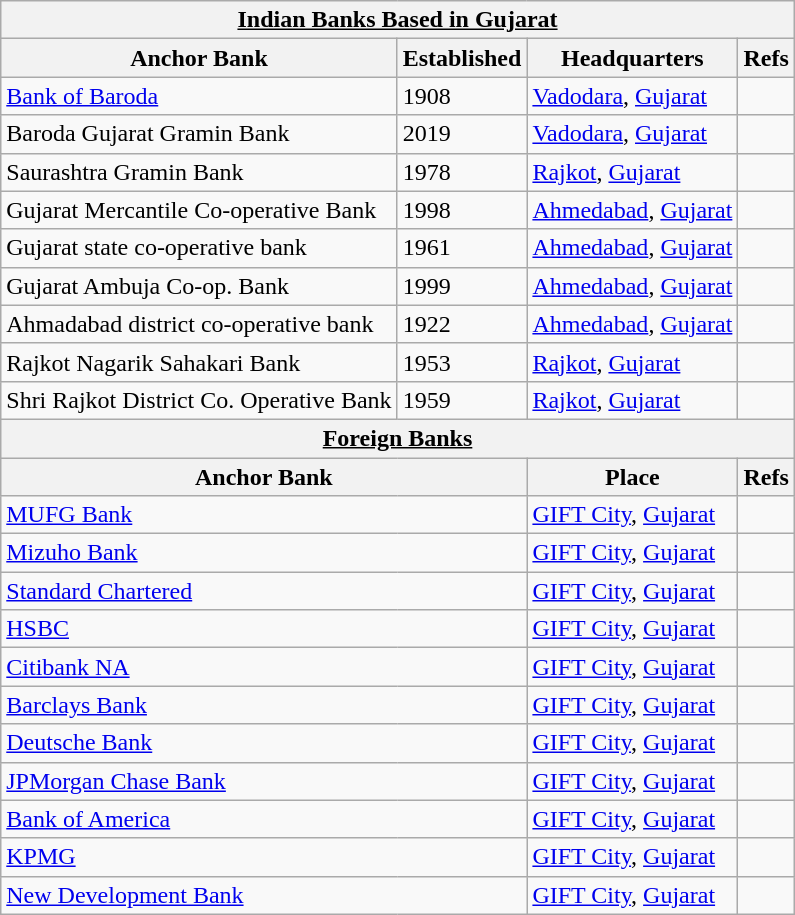<table class="wikitable sortable">
<tr>
<th colspan="4"><strong><u>Indian Banks Based in Gujarat</u></strong></th>
</tr>
<tr>
<th>Anchor Bank</th>
<th>Established</th>
<th>Headquarters</th>
<th>Refs</th>
</tr>
<tr>
<td><a href='#'>Bank of Baroda</a></td>
<td>1908</td>
<td><a href='#'>Vadodara</a>, <a href='#'>Gujarat</a></td>
<td colspan="1"></td>
</tr>
<tr>
<td>Baroda Gujarat Gramin Bank</td>
<td>2019</td>
<td><a href='#'>Vadodara</a>, <a href='#'>Gujarat</a></td>
<td></td>
</tr>
<tr>
<td>Saurashtra Gramin Bank</td>
<td>1978</td>
<td><a href='#'>Rajkot</a>, <a href='#'>Gujarat</a></td>
<td></td>
</tr>
<tr>
<td>Gujarat Mercantile Co-operative Bank</td>
<td>1998</td>
<td><a href='#'>Ahmedabad</a>, <a href='#'>Gujarat</a></td>
<td></td>
</tr>
<tr>
<td>Gujarat state co-operative bank</td>
<td>1961</td>
<td><a href='#'>Ahmedabad</a>, <a href='#'>Gujarat</a></td>
<td></td>
</tr>
<tr>
<td>Gujarat Ambuja Co-op. Bank</td>
<td>1999</td>
<td><a href='#'>Ahmedabad</a>, <a href='#'>Gujarat</a></td>
<td></td>
</tr>
<tr>
<td>Ahmadabad district co-operative bank</td>
<td>1922</td>
<td><a href='#'>Ahmedabad</a>, <a href='#'>Gujarat</a></td>
<td></td>
</tr>
<tr>
<td>Rajkot Nagarik Sahakari Bank</td>
<td>1953</td>
<td><a href='#'>Rajkot</a>, <a href='#'>Gujarat</a></td>
<td></td>
</tr>
<tr>
<td>Shri Rajkot District Co. Operative Bank</td>
<td>1959</td>
<td><a href='#'>Rajkot</a>, <a href='#'>Gujarat</a></td>
<td></td>
</tr>
<tr>
<th colspan="4"><u>Foreign Banks</u></th>
</tr>
<tr>
<th colspan="2">Anchor Bank</th>
<th>Place</th>
<th>Refs</th>
</tr>
<tr>
<td colspan="2"><a href='#'>MUFG Bank</a></td>
<td><a href='#'>GIFT City</a>, <a href='#'>Gujarat</a></td>
<td></td>
</tr>
<tr>
<td colspan="2"><a href='#'>Mizuho Bank</a></td>
<td><a href='#'>GIFT City</a>, <a href='#'>Gujarat</a></td>
<td></td>
</tr>
<tr>
<td colspan="2"><a href='#'>Standard Chartered</a></td>
<td><a href='#'>GIFT City</a>, <a href='#'>Gujarat</a></td>
<td></td>
</tr>
<tr>
<td colspan="2"><a href='#'>HSBC</a></td>
<td><a href='#'>GIFT City</a>, <a href='#'>Gujarat</a></td>
<td></td>
</tr>
<tr>
<td colspan="2"><a href='#'>Citibank NA</a></td>
<td><a href='#'>GIFT City</a>, <a href='#'>Gujarat</a></td>
<td></td>
</tr>
<tr>
<td colspan="2"><a href='#'>Barclays Bank</a></td>
<td><a href='#'>GIFT City</a>, <a href='#'>Gujarat</a></td>
<td></td>
</tr>
<tr>
<td colspan="2"><a href='#'>Deutsche Bank</a></td>
<td><a href='#'>GIFT City</a>, <a href='#'>Gujarat</a></td>
<td></td>
</tr>
<tr>
<td colspan="2"><a href='#'>JPMorgan Chase Bank</a></td>
<td><a href='#'>GIFT City</a>, <a href='#'>Gujarat</a></td>
<td></td>
</tr>
<tr>
<td colspan="2"><a href='#'>Bank of America</a></td>
<td><a href='#'>GIFT City</a>, <a href='#'>Gujarat</a></td>
<td></td>
</tr>
<tr>
<td colspan="2"><a href='#'>KPMG</a></td>
<td><a href='#'>GIFT City</a>, <a href='#'>Gujarat</a></td>
<td></td>
</tr>
<tr>
<td colspan="2"><a href='#'>New Development Bank</a></td>
<td><a href='#'>GIFT City</a>, <a href='#'>Gujarat</a></td>
<td></td>
</tr>
</table>
